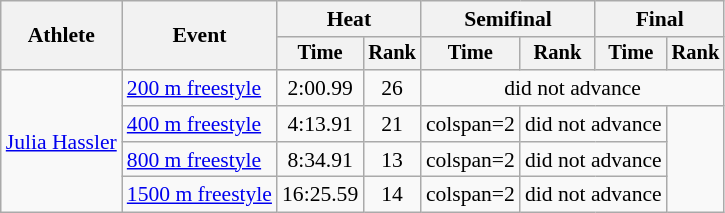<table class="wikitable" style="text-align:center; font-size:90%">
<tr>
<th rowspan="2">Athlete</th>
<th rowspan="2">Event</th>
<th colspan="2">Heat</th>
<th colspan="2">Semifinal</th>
<th colspan="2">Final</th>
</tr>
<tr style="font-size:95%">
<th>Time</th>
<th>Rank</th>
<th>Time</th>
<th>Rank</th>
<th>Time</th>
<th>Rank</th>
</tr>
<tr>
<td align=left rowspan=4><a href='#'>Julia Hassler</a></td>
<td align=left><a href='#'>200 m freestyle</a></td>
<td>2:00.99</td>
<td>26</td>
<td colspan=4>did not advance</td>
</tr>
<tr>
<td align=left><a href='#'>400 m freestyle</a></td>
<td>4:13.91</td>
<td>21</td>
<td>colspan=2 </td>
<td colspan=2>did not advance</td>
</tr>
<tr>
<td align=left><a href='#'>800 m freestyle</a></td>
<td>8:34.91</td>
<td>13</td>
<td>colspan=2 </td>
<td colspan=2>did not advance</td>
</tr>
<tr>
<td align=left><a href='#'>1500 m freestyle</a></td>
<td>16:25.59</td>
<td>14</td>
<td>colspan=2 </td>
<td colspan=2>did not advance</td>
</tr>
</table>
